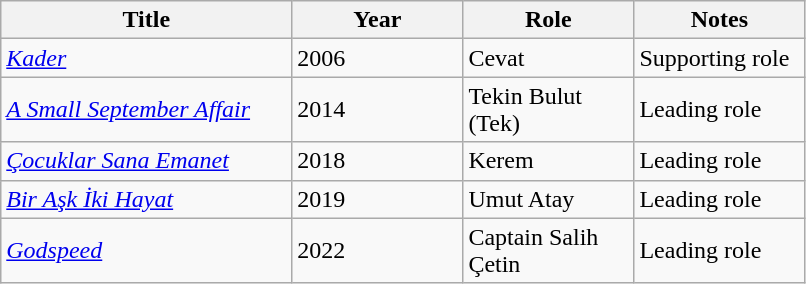<table class="wikitable">
<tr>
<th scope="col" style="width:140pt;">Title</th>
<th scope="col" style="width:80pt;">Year</th>
<th scope="col" style="width:80pt;">Role</th>
<th scope="col" style="width:80pt;">Notes</th>
</tr>
<tr>
<td><em><a href='#'>Kader</a></em></td>
<td>2006</td>
<td>Cevat</td>
<td>Supporting role</td>
</tr>
<tr>
<td><em><a href='#'>A Small September Affair</a></em></td>
<td>2014</td>
<td>Tekin Bulut (Tek)</td>
<td>Leading role</td>
</tr>
<tr>
<td><em><a href='#'>Çocuklar Sana Emanet</a></em></td>
<td>2018</td>
<td>Kerem</td>
<td>Leading role</td>
</tr>
<tr>
<td><em><a href='#'>Bir Aşk İki Hayat</a></em></td>
<td>2019</td>
<td>Umut Atay</td>
<td>Leading role</td>
</tr>
<tr>
<td><em><a href='#'>Godspeed</a></em></td>
<td>2022</td>
<td>Captain Salih Çetin</td>
<td>Leading role</td>
</tr>
</table>
